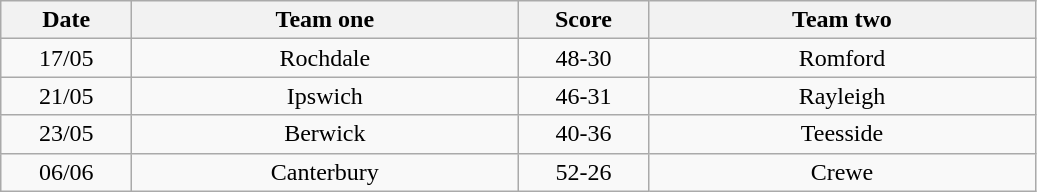<table class="wikitable" style="text-align: center">
<tr>
<th width=80>Date</th>
<th width=250>Team one</th>
<th width=80>Score</th>
<th width=250>Team two</th>
</tr>
<tr>
<td>17/05</td>
<td>Rochdale</td>
<td>48-30</td>
<td>Romford</td>
</tr>
<tr>
<td>21/05</td>
<td>Ipswich</td>
<td>46-31</td>
<td>Rayleigh</td>
</tr>
<tr>
<td>23/05</td>
<td>Berwick</td>
<td>40-36</td>
<td>Teesside</td>
</tr>
<tr>
<td>06/06</td>
<td>Canterbury</td>
<td>52-26</td>
<td>Crewe</td>
</tr>
</table>
